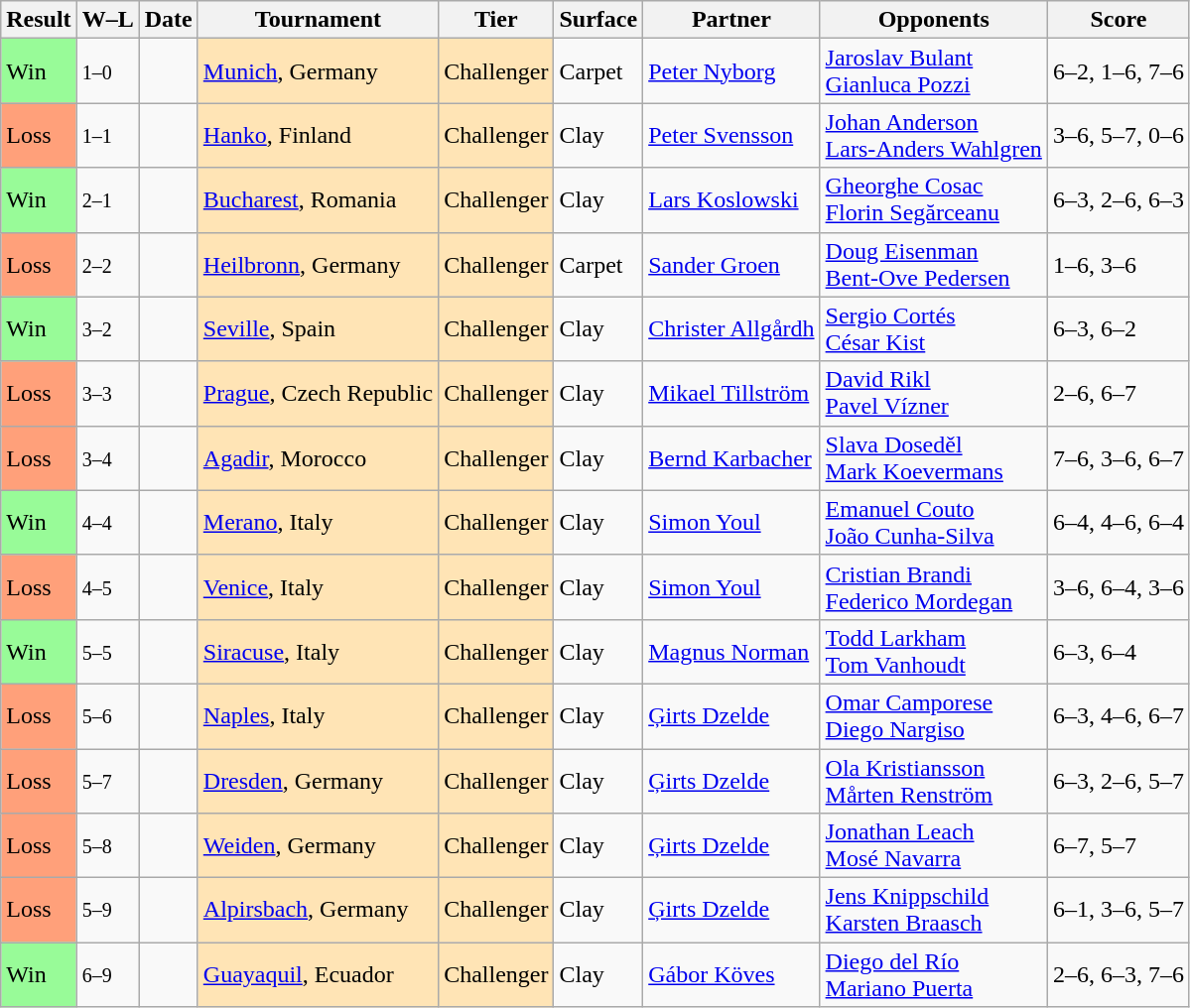<table class="sortable wikitable">
<tr>
<th>Result</th>
<th class="unsortable">W–L</th>
<th>Date</th>
<th>Tournament</th>
<th>Tier</th>
<th>Surface</th>
<th>Partner</th>
<th>Opponents</th>
<th class="unsortable">Score</th>
</tr>
<tr>
<td style="background:#98fb98;">Win</td>
<td><small>1–0</small></td>
<td></td>
<td style="background:moccasin;"><a href='#'>Munich</a>, Germany</td>
<td style="background:moccasin;">Challenger</td>
<td>Carpet</td>
<td> <a href='#'>Peter Nyborg</a></td>
<td> <a href='#'>Jaroslav Bulant</a> <br>  <a href='#'>Gianluca Pozzi</a></td>
<td>6–2, 1–6, 7–6</td>
</tr>
<tr>
<td style="background:#ffa07a;">Loss</td>
<td><small>1–1</small></td>
<td></td>
<td style="background:moccasin;"><a href='#'>Hanko</a>, Finland</td>
<td style="background:moccasin;">Challenger</td>
<td>Clay</td>
<td> <a href='#'>Peter Svensson</a></td>
<td> <a href='#'>Johan Anderson</a> <br>  <a href='#'>Lars-Anders Wahlgren</a></td>
<td>3–6, 5–7, 0–6</td>
</tr>
<tr>
<td style="background:#98fb98;">Win</td>
<td><small>2–1</small></td>
<td></td>
<td style="background:moccasin;"><a href='#'>Bucharest</a>, Romania</td>
<td style="background:moccasin;">Challenger</td>
<td>Clay</td>
<td> <a href='#'>Lars Koslowski</a></td>
<td> <a href='#'>Gheorghe Cosac</a> <br>  <a href='#'>Florin Segărceanu</a></td>
<td>6–3, 2–6, 6–3</td>
</tr>
<tr>
<td style="background:#ffa07a;">Loss</td>
<td><small>2–2</small></td>
<td></td>
<td style="background:moccasin;"><a href='#'>Heilbronn</a>, Germany</td>
<td style="background:moccasin;">Challenger</td>
<td>Carpet</td>
<td> <a href='#'>Sander Groen</a></td>
<td> <a href='#'>Doug Eisenman</a> <br>  <a href='#'>Bent-Ove Pedersen</a></td>
<td>1–6, 3–6</td>
</tr>
<tr>
<td style="background:#98fb98;">Win</td>
<td><small>3–2</small></td>
<td></td>
<td style="background:moccasin;"><a href='#'>Seville</a>, Spain</td>
<td style="background:moccasin;">Challenger</td>
<td>Clay</td>
<td> <a href='#'>Christer Allgårdh</a></td>
<td> <a href='#'>Sergio Cortés</a> <br>  <a href='#'>César Kist</a></td>
<td>6–3, 6–2</td>
</tr>
<tr>
<td style="background:#ffa07a;">Loss</td>
<td><small>3–3</small></td>
<td></td>
<td style="background:moccasin;"><a href='#'>Prague</a>, Czech Republic</td>
<td style="background:moccasin;">Challenger</td>
<td>Clay</td>
<td> <a href='#'>Mikael Tillström</a></td>
<td> <a href='#'>David Rikl</a> <br>  <a href='#'>Pavel Vízner</a></td>
<td>2–6, 6–7</td>
</tr>
<tr>
<td style="background:#ffa07a;">Loss</td>
<td><small>3–4</small></td>
<td></td>
<td style="background:moccasin;"><a href='#'>Agadir</a>, Morocco</td>
<td style="background:moccasin;">Challenger</td>
<td>Clay</td>
<td> <a href='#'>Bernd Karbacher</a></td>
<td> <a href='#'>Slava Doseděl</a> <br>  <a href='#'>Mark Koevermans</a></td>
<td>7–6, 3–6, 6–7</td>
</tr>
<tr>
<td style="background:#98fb98;">Win</td>
<td><small>4–4</small></td>
<td></td>
<td style="background:moccasin;"><a href='#'>Merano</a>, Italy</td>
<td style="background:moccasin;">Challenger</td>
<td>Clay</td>
<td> <a href='#'>Simon Youl</a></td>
<td> <a href='#'>Emanuel Couto</a> <br>  <a href='#'>João Cunha-Silva</a></td>
<td>6–4, 4–6, 6–4</td>
</tr>
<tr>
<td style="background:#ffa07a;">Loss</td>
<td><small>4–5</small></td>
<td></td>
<td style="background:moccasin;"><a href='#'>Venice</a>, Italy</td>
<td style="background:moccasin;">Challenger</td>
<td>Clay</td>
<td> <a href='#'>Simon Youl</a></td>
<td> <a href='#'>Cristian Brandi</a> <br>  <a href='#'>Federico Mordegan</a></td>
<td>3–6, 6–4, 3–6</td>
</tr>
<tr>
<td style="background:#98fb98;">Win</td>
<td><small>5–5</small></td>
<td></td>
<td style="background:moccasin;"><a href='#'>Siracuse</a>, Italy</td>
<td style="background:moccasin;">Challenger</td>
<td>Clay</td>
<td> <a href='#'>Magnus Norman</a></td>
<td> <a href='#'>Todd Larkham</a> <br>  <a href='#'>Tom Vanhoudt</a></td>
<td>6–3, 6–4</td>
</tr>
<tr>
<td style="background:#ffa07a;">Loss</td>
<td><small>5–6</small></td>
<td></td>
<td style="background:moccasin;"><a href='#'>Naples</a>, Italy</td>
<td style="background:moccasin;">Challenger</td>
<td>Clay</td>
<td> <a href='#'>Ģirts Dzelde</a></td>
<td> <a href='#'>Omar Camporese</a> <br>  <a href='#'>Diego Nargiso</a></td>
<td>6–3, 4–6, 6–7</td>
</tr>
<tr>
<td style="background:#ffa07a;">Loss</td>
<td><small>5–7</small></td>
<td></td>
<td style="background:moccasin;"><a href='#'>Dresden</a>, Germany</td>
<td style="background:moccasin;">Challenger</td>
<td>Clay</td>
<td> <a href='#'>Ģirts Dzelde</a></td>
<td> <a href='#'>Ola Kristiansson</a> <br>  <a href='#'>Mårten Renström</a></td>
<td>6–3, 2–6, 5–7</td>
</tr>
<tr>
<td style="background:#ffa07a;">Loss</td>
<td><small>5–8</small></td>
<td></td>
<td style="background:moccasin;"><a href='#'>Weiden</a>, Germany</td>
<td style="background:moccasin;">Challenger</td>
<td>Clay</td>
<td> <a href='#'>Ģirts Dzelde</a></td>
<td> <a href='#'>Jonathan Leach</a> <br>  <a href='#'>Mosé Navarra</a></td>
<td>6–7, 5–7</td>
</tr>
<tr>
<td style="background:#ffa07a;">Loss</td>
<td><small>5–9</small></td>
<td></td>
<td style="background:moccasin;"><a href='#'>Alpirsbach</a>, Germany</td>
<td style="background:moccasin;">Challenger</td>
<td>Clay</td>
<td> <a href='#'>Ģirts Dzelde</a></td>
<td> <a href='#'>Jens Knippschild</a> <br>  <a href='#'>Karsten Braasch</a></td>
<td>6–1, 3–6, 5–7</td>
</tr>
<tr>
<td style="background:#98fb98;">Win</td>
<td><small>6–9</small></td>
<td></td>
<td style="background:moccasin;"><a href='#'>Guayaquil</a>, Ecuador</td>
<td style="background:moccasin;">Challenger</td>
<td>Clay</td>
<td> <a href='#'>Gábor Köves</a></td>
<td> <a href='#'>Diego del Río</a> <br>  <a href='#'>Mariano Puerta</a></td>
<td>2–6, 6–3, 7–6</td>
</tr>
</table>
